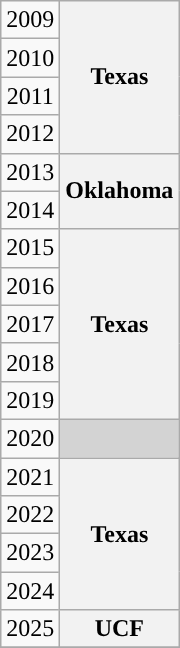<table class="wikitable" style="text-align: center;">
<tr>
<td>2009</td>
<th rowspan="4">Texas</th>
</tr>
<tr>
<td>2010</td>
</tr>
<tr>
<td>2011</td>
</tr>
<tr>
<td>2012</td>
</tr>
<tr>
<td>2013</td>
<th rowspan="2">Oklahoma</th>
</tr>
<tr>
<td>2014</td>
</tr>
<tr>
<td>2015</td>
<th rowspan="5">Texas</th>
</tr>
<tr>
<td>2016</td>
</tr>
<tr>
<td>2017</td>
</tr>
<tr>
<td>2018</td>
</tr>
<tr>
<td>2019</td>
</tr>
<tr>
<td>2020</td>
<td bgcolor="#d3d3d3"></td>
</tr>
<tr>
<td>2021</td>
<th rowspan="4">Texas</th>
</tr>
<tr>
<td>2022</td>
</tr>
<tr>
<td>2023</td>
</tr>
<tr>
<td>2024</td>
</tr>
<tr>
<td>2025</td>
<th>UCF</th>
</tr>
<tr>
</tr>
</table>
